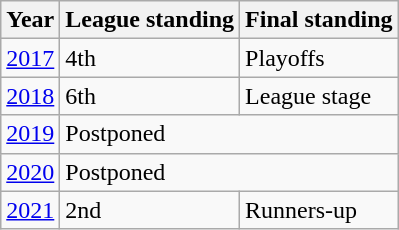<table class="wikitable">
<tr>
<th>Year</th>
<th>League standing</th>
<th>Final standing</th>
</tr>
<tr>
<td><a href='#'>2017</a></td>
<td>4th</td>
<td>Playoffs</td>
</tr>
<tr>
<td><a href='#'>2018</a></td>
<td>6th</td>
<td>League stage</td>
</tr>
<tr>
<td><a href='#'>2019</a></td>
<td colspan="2">Postponed</td>
</tr>
<tr>
<td><a href='#'>2020</a></td>
<td colspan="2">Postponed</td>
</tr>
<tr>
<td><a href='#'>2021</a></td>
<td>2nd</td>
<td>Runners-up</td>
</tr>
</table>
